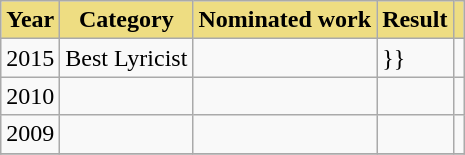<table class="wikitable" style="width=80%;">
<tr>
<th style="background:#EEDD82;">Year</th>
<th style="background:#EEDD82;">Category</th>
<th style="background:#EEDD82;">Nominated work</th>
<th style="background:#EEDD82;">Result</th>
<th style="background:#EEDD82;"></th>
</tr>
<tr>
<td>2015</td>
<td>Best Lyricist</td>
<td></td>
<td>}}</td>
<td></td>
</tr>
<tr>
<td>2010</td>
<td></td>
<td></td>
<td></td>
<td></td>
</tr>
<tr>
<td>2009</td>
<td></td>
<td></td>
<td></td>
<td></td>
</tr>
<tr>
</tr>
</table>
